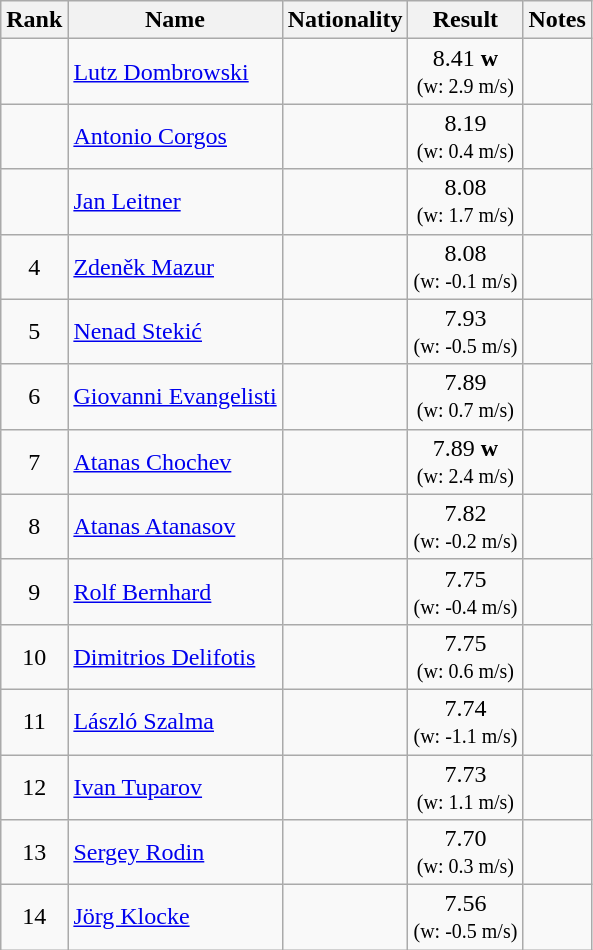<table class="wikitable sortable" style="text-align:center">
<tr>
<th>Rank</th>
<th>Name</th>
<th>Nationality</th>
<th>Result</th>
<th>Notes</th>
</tr>
<tr>
<td></td>
<td align=left><a href='#'>Lutz Dombrowski</a></td>
<td align=left></td>
<td>8.41 <strong>w</strong><br><small>(w: 2.9 m/s)</small></td>
<td></td>
</tr>
<tr>
<td></td>
<td align=left><a href='#'>Antonio Corgos</a></td>
<td align=left></td>
<td>8.19<br><small>(w: 0.4 m/s)</small></td>
<td></td>
</tr>
<tr>
<td></td>
<td align=left><a href='#'>Jan Leitner</a></td>
<td align=left></td>
<td>8.08<br><small>(w: 1.7 m/s)</small></td>
<td></td>
</tr>
<tr>
<td>4</td>
<td align=left><a href='#'>Zdeněk Mazur</a></td>
<td align=left></td>
<td>8.08<br><small>(w: -0.1 m/s)</small></td>
<td></td>
</tr>
<tr>
<td>5</td>
<td align=left><a href='#'>Nenad Stekić</a></td>
<td align=left></td>
<td>7.93<br><small>(w: -0.5 m/s)</small></td>
<td></td>
</tr>
<tr>
<td>6</td>
<td align=left><a href='#'>Giovanni Evangelisti</a></td>
<td align=left></td>
<td>7.89<br><small>(w: 0.7 m/s)</small></td>
<td></td>
</tr>
<tr>
<td>7</td>
<td align=left><a href='#'>Atanas Chochev</a></td>
<td align=left></td>
<td>7.89 <strong>w</strong><br><small>(w: 2.4 m/s)</small></td>
<td></td>
</tr>
<tr>
<td>8</td>
<td align=left><a href='#'>Atanas Atanasov</a></td>
<td align=left></td>
<td>7.82<br><small>(w: -0.2 m/s)</small></td>
<td></td>
</tr>
<tr>
<td>9</td>
<td align=left><a href='#'>Rolf Bernhard</a></td>
<td align=left></td>
<td>7.75<br><small>(w: -0.4 m/s)</small></td>
<td></td>
</tr>
<tr>
<td>10</td>
<td align=left><a href='#'>Dimitrios Delifotis</a></td>
<td align=left></td>
<td>7.75<br><small>(w: 0.6 m/s)</small></td>
<td></td>
</tr>
<tr>
<td>11</td>
<td align=left><a href='#'>László Szalma</a></td>
<td align=left></td>
<td>7.74<br><small>(w: -1.1 m/s)</small></td>
<td></td>
</tr>
<tr>
<td>12</td>
<td align=left><a href='#'>Ivan Tuparov</a></td>
<td align=left></td>
<td>7.73<br><small>(w: 1.1 m/s)</small></td>
<td></td>
</tr>
<tr>
<td>13</td>
<td align=left><a href='#'>Sergey Rodin</a></td>
<td align=left></td>
<td>7.70<br><small>(w: 0.3 m/s)</small></td>
<td></td>
</tr>
<tr>
<td>14</td>
<td align=left><a href='#'>Jörg Klocke</a></td>
<td align=left></td>
<td>7.56<br><small>(w: -0.5 m/s)</small></td>
<td></td>
</tr>
</table>
